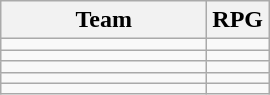<table class=wikitable>
<tr>
<th width=130>Team</th>
<th>RPG</th>
</tr>
<tr>
<td></td>
<td></td>
</tr>
<tr>
<td></td>
<td></td>
</tr>
<tr>
<td></td>
<td></td>
</tr>
<tr>
<td></td>
<td></td>
</tr>
<tr>
<td></td>
<td></td>
</tr>
</table>
